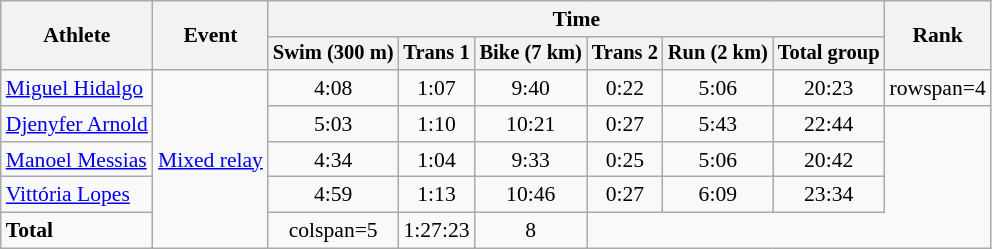<table class="wikitable" style="font-size:90%;text-align:center;">
<tr>
<th rowspan=2>Athlete</th>
<th rowspan=2>Event</th>
<th colspan=6>Time</th>
<th rowspan=2>Rank</th>
</tr>
<tr style="font-size:95%">
<th>Swim (300 m)</th>
<th>Trans 1</th>
<th>Bike (7 km)</th>
<th>Trans 2</th>
<th>Run (2 km)</th>
<th>Total group</th>
</tr>
<tr>
<td align=left><a href='#'>Miguel Hidalgo</a></td>
<td align=left rowspan=5><a href='#'>Mixed relay</a></td>
<td>4:08</td>
<td>1:07</td>
<td>9:40</td>
<td>0:22</td>
<td>5:06</td>
<td>20:23</td>
<td>rowspan=4 </td>
</tr>
<tr>
<td align=left><a href='#'>Djenyfer Arnold</a></td>
<td>5:03</td>
<td>1:10</td>
<td>10:21</td>
<td>0:27</td>
<td>5:43</td>
<td>22:44</td>
</tr>
<tr>
<td align=left><a href='#'>Manoel Messias</a></td>
<td>4:34</td>
<td>1:04</td>
<td>9:33</td>
<td>0:25</td>
<td>5:06</td>
<td>20:42</td>
</tr>
<tr>
<td align=left><a href='#'>Vittória Lopes</a></td>
<td>4:59</td>
<td>1:13</td>
<td>10:46</td>
<td>0:27</td>
<td>6:09</td>
<td>23:34</td>
</tr>
<tr align=center>
<td align=left><strong>Total</strong></td>
<td>colspan=5 </td>
<td>1:27:23</td>
<td>8</td>
</tr>
</table>
